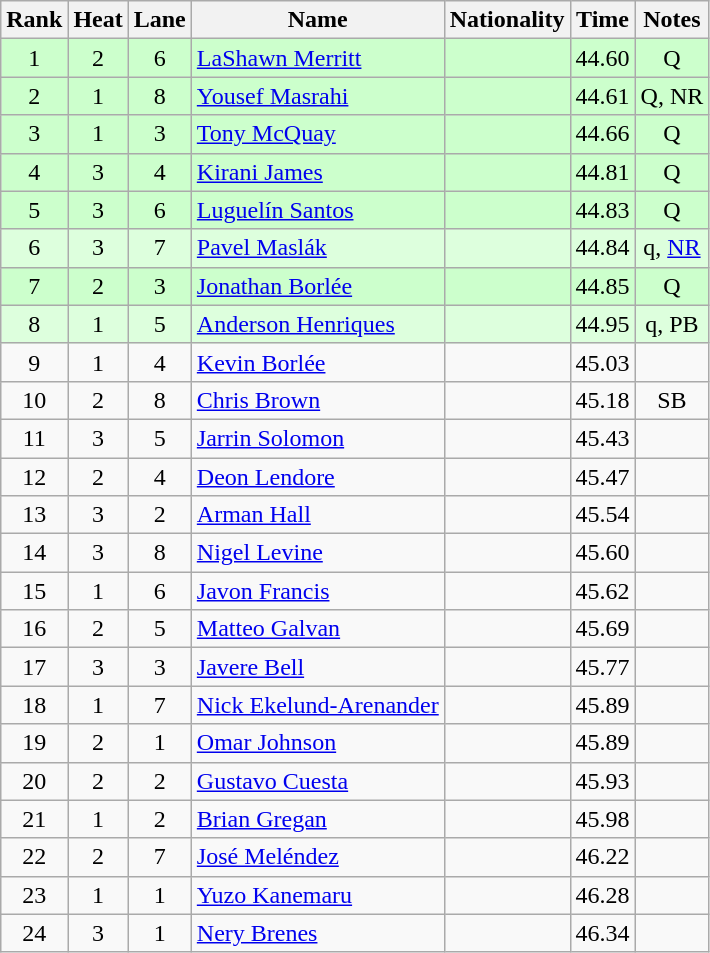<table class="wikitable sortable" style="text-align:center">
<tr>
<th>Rank</th>
<th>Heat</th>
<th>Lane</th>
<th>Name</th>
<th>Nationality</th>
<th>Time</th>
<th>Notes</th>
</tr>
<tr bgcolor=ccffcc>
<td>1</td>
<td>2</td>
<td>6</td>
<td align=left><a href='#'>LaShawn Merritt</a></td>
<td align=left></td>
<td>44.60</td>
<td>Q</td>
</tr>
<tr bgcolor=ccffcc>
<td>2</td>
<td>1</td>
<td>8</td>
<td align=left><a href='#'>Yousef Masrahi</a></td>
<td align=left></td>
<td>44.61</td>
<td>Q, NR</td>
</tr>
<tr bgcolor=ccffcc>
<td>3</td>
<td>1</td>
<td>3</td>
<td align=left><a href='#'>Tony McQuay</a></td>
<td align=left></td>
<td>44.66</td>
<td>Q</td>
</tr>
<tr bgcolor=ccffcc>
<td>4</td>
<td>3</td>
<td>4</td>
<td align=left><a href='#'>Kirani James</a></td>
<td align=left></td>
<td>44.81</td>
<td>Q</td>
</tr>
<tr bgcolor=ccffcc>
<td>5</td>
<td>3</td>
<td>6</td>
<td align=left><a href='#'>Luguelín Santos</a></td>
<td align=left></td>
<td>44.83</td>
<td>Q</td>
</tr>
<tr bgcolor=ddffdd>
<td>6</td>
<td>3</td>
<td>7</td>
<td align=left><a href='#'>Pavel Maslák</a></td>
<td align=left></td>
<td>44.84</td>
<td>q, <a href='#'>NR</a></td>
</tr>
<tr bgcolor=ccffcc>
<td>7</td>
<td>2</td>
<td>3</td>
<td align=left><a href='#'>Jonathan Borlée</a></td>
<td align=left></td>
<td>44.85</td>
<td>Q</td>
</tr>
<tr bgcolor=ddffdd>
<td>8</td>
<td>1</td>
<td>5</td>
<td align=left><a href='#'>Anderson Henriques</a></td>
<td align=left></td>
<td>44.95</td>
<td>q, PB</td>
</tr>
<tr>
<td>9</td>
<td>1</td>
<td>4</td>
<td align=left><a href='#'>Kevin Borlée</a></td>
<td align=left></td>
<td>45.03</td>
<td></td>
</tr>
<tr>
<td>10</td>
<td>2</td>
<td>8</td>
<td align=left><a href='#'>Chris Brown</a></td>
<td align=left></td>
<td>45.18</td>
<td>SB</td>
</tr>
<tr>
<td>11</td>
<td>3</td>
<td>5</td>
<td align=left><a href='#'>Jarrin Solomon</a></td>
<td align=left></td>
<td>45.43</td>
<td></td>
</tr>
<tr>
<td>12</td>
<td>2</td>
<td>4</td>
<td align=left><a href='#'>Deon Lendore</a></td>
<td align=left></td>
<td>45.47</td>
<td></td>
</tr>
<tr>
<td>13</td>
<td>3</td>
<td>2</td>
<td align=left><a href='#'>Arman Hall</a></td>
<td align=left></td>
<td>45.54</td>
<td></td>
</tr>
<tr>
<td>14</td>
<td>3</td>
<td>8</td>
<td align=left><a href='#'>Nigel Levine</a></td>
<td align=left></td>
<td>45.60</td>
<td></td>
</tr>
<tr>
<td>15</td>
<td>1</td>
<td>6</td>
<td align=left><a href='#'>Javon Francis</a></td>
<td align=left></td>
<td>45.62</td>
<td></td>
</tr>
<tr>
<td>16</td>
<td>2</td>
<td>5</td>
<td align=left><a href='#'>Matteo Galvan</a></td>
<td align=left></td>
<td>45.69</td>
<td></td>
</tr>
<tr>
<td>17</td>
<td>3</td>
<td>3</td>
<td align=left><a href='#'>Javere Bell</a></td>
<td align=left></td>
<td>45.77</td>
<td></td>
</tr>
<tr>
<td>18</td>
<td>1</td>
<td>7</td>
<td align=left><a href='#'>Nick Ekelund-Arenander</a></td>
<td align=left></td>
<td>45.89</td>
<td></td>
</tr>
<tr>
<td>19</td>
<td>2</td>
<td>1</td>
<td align=left><a href='#'>Omar Johnson</a></td>
<td align=left></td>
<td>45.89</td>
<td></td>
</tr>
<tr>
<td>20</td>
<td>2</td>
<td>2</td>
<td align=left><a href='#'>Gustavo Cuesta</a></td>
<td align=left></td>
<td>45.93</td>
<td></td>
</tr>
<tr>
<td>21</td>
<td>1</td>
<td>2</td>
<td align=left><a href='#'>Brian Gregan</a></td>
<td align=left></td>
<td>45.98</td>
<td></td>
</tr>
<tr>
<td>22</td>
<td>2</td>
<td>7</td>
<td align=left><a href='#'>José Meléndez</a></td>
<td align=left></td>
<td>46.22</td>
<td></td>
</tr>
<tr>
<td>23</td>
<td>1</td>
<td>1</td>
<td align=left><a href='#'>Yuzo Kanemaru</a></td>
<td align=left></td>
<td>46.28</td>
<td></td>
</tr>
<tr>
<td>24</td>
<td>3</td>
<td>1</td>
<td align=left><a href='#'>Nery Brenes</a></td>
<td align=left></td>
<td>46.34</td>
<td></td>
</tr>
</table>
